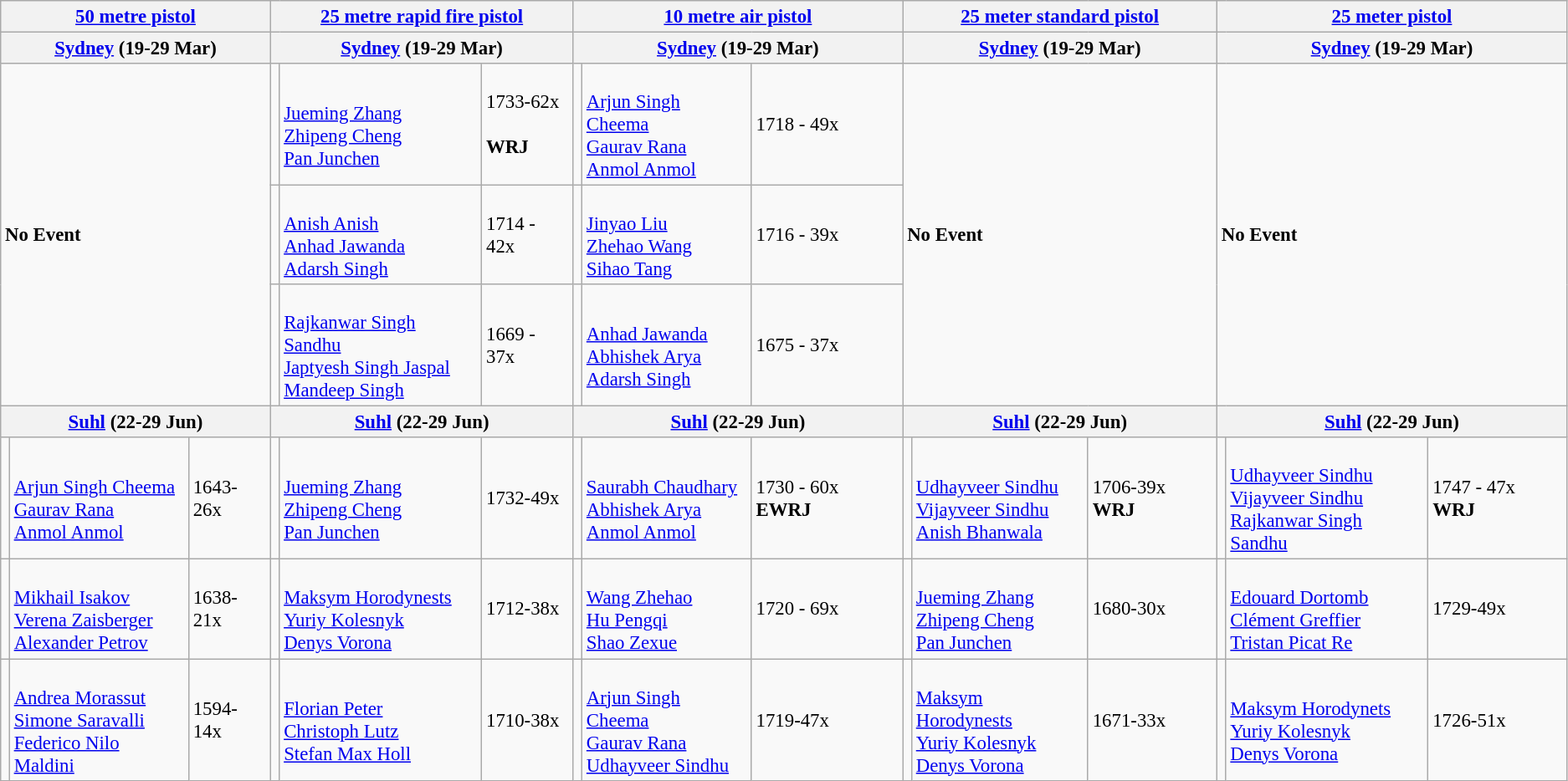<table class="wikitable" style="font-size: 95%">
<tr>
<th colspan="3"><a href='#'>50 metre pistol</a></th>
<th colspan="3"><a href='#'>25 metre rapid fire pistol</a></th>
<th colspan="3"><a href='#'>10 metre air pistol</a></th>
<th colspan="3"><a href='#'>25 meter standard pistol</a></th>
<th colspan="3"><a href='#'>25 meter pistol</a></th>
</tr>
<tr>
<th colspan="3"><strong><a href='#'>Sydney</a>  (19-29 Mar)</strong></th>
<th colspan="3"><strong><a href='#'>Sydney</a>  (19-29 Mar)</strong></th>
<th colspan="3"><strong><a href='#'>Sydney</a>  (19-29 Mar)</strong></th>
<th colspan="3"><strong><a href='#'>Sydney</a>  (19-29 Mar)</strong></th>
<th colspan="3"><strong><a href='#'>Sydney</a>  (19-29 Mar)</strong></th>
</tr>
<tr>
<td colspan="3" rowspan="3"><strong>No Event</strong></td>
<td></td>
<td><br><a href='#'>Jueming Zhang</a><br><a href='#'>Zhipeng Cheng</a><br><a href='#'>Pan Junchen</a></td>
<td>1733-62x <br><br><strong>WRJ</strong></td>
<td></td>
<td><br><a href='#'>Arjun Singh Cheema</a><br><a href='#'>Gaurav Rana</a><br><a href='#'>Anmol Anmol</a></td>
<td>1718 - 49x</td>
<td colspan="3" rowspan="3"><strong>No Event</strong></td>
<td colspan="3" rowspan="3"><strong>No Event</strong></td>
</tr>
<tr>
<td></td>
<td><br><a href='#'>Anish Anish</a><br><a href='#'>Anhad Jawanda</a><br><a href='#'>Adarsh Singh</a></td>
<td>1714 - 42x</td>
<td></td>
<td><br><a href='#'>Jinyao Liu</a><br><a href='#'>Zhehao Wang</a><br><a href='#'>Sihao Tang</a></td>
<td>1716 - 39x</td>
</tr>
<tr>
<td></td>
<td><br><a href='#'>Rajkanwar Singh Sandhu</a><br><a href='#'>Japtyesh Singh Jaspal</a><br><a href='#'>Mandeep Singh</a></td>
<td>1669 - 37x</td>
<td></td>
<td><br><a href='#'>Anhad Jawanda</a><br><a href='#'>Abhishek Arya</a><br><a href='#'>Adarsh Singh</a></td>
<td>1675 - 37x</td>
</tr>
<tr>
<th colspan="3"><strong><a href='#'>Suhl</a></strong> <strong> (22-29 Jun)</strong></th>
<th colspan="3"><strong><a href='#'>Suhl</a></strong> <strong> (22-29 Jun)</strong></th>
<th colspan="3"><strong><a href='#'>Suhl</a></strong> <strong> (22-29 Jun)</strong></th>
<th colspan="3"><strong><a href='#'>Suhl</a></strong> <strong> (22-29 Jun)</strong></th>
<th colspan="3"><strong><a href='#'>Suhl</a></strong> <strong> (22-29 Jun)</strong></th>
</tr>
<tr>
<td></td>
<td><br><a href='#'>Arjun Singh Cheema</a><br><a href='#'>Gaurav Rana</a><br><a href='#'>Anmol Anmol</a></td>
<td>1643-26x</td>
<td></td>
<td><br><a href='#'>Jueming Zhang</a><br><a href='#'>Zhipeng Cheng</a><br><a href='#'>Pan Junchen</a></td>
<td>1732-49x</td>
<td></td>
<td><br><a href='#'>Saurabh Chaudhary</a><br><a href='#'>Abhishek Arya</a><br><a href='#'>Anmol Anmol</a></td>
<td>1730 - 60x <strong>EWRJ</strong></td>
<td></td>
<td><br><a href='#'>Udhayveer Sindhu</a><br><a href='#'>Vijayveer Sindhu</a><br><a href='#'>Anish Bhanwala</a></td>
<td>1706-39x <strong>WRJ</strong></td>
<td></td>
<td><br><a href='#'>Udhayveer Sindhu</a><br><a href='#'>Vijayveer Sindhu</a><br><a href='#'>Rajkanwar Singh Sandhu</a></td>
<td>1747 - 47x <strong>WRJ</strong></td>
</tr>
<tr>
<td></td>
<td><br><a href='#'>Mikhail Isakov</a><br><a href='#'>Verena Zaisberger</a><br><a href='#'>Alexander Petrov</a></td>
<td>1638-21x</td>
<td></td>
<td><br><a href='#'>Maksym Horodynests</a><br><a href='#'>Yuriy Kolesnyk</a><br><a href='#'>Denys Vorona</a></td>
<td>1712-38x</td>
<td></td>
<td><br><a href='#'>Wang Zhehao</a><br><a href='#'>Hu Pengqi</a><br><a href='#'>Shao Zexue</a></td>
<td>1720 - 69x</td>
<td></td>
<td><br><a href='#'>Jueming Zhang</a><br><a href='#'>Zhipeng Cheng</a><br><a href='#'>Pan Junchen</a></td>
<td>1680-30x</td>
<td></td>
<td><br><a href='#'>Edouard Dortomb</a><br><a href='#'>Clément Greffier</a><br><a href='#'>Tristan Picat Re</a></td>
<td>1729-49x</td>
</tr>
<tr>
<td></td>
<td><br><a href='#'>Andrea Morassut</a><br><a href='#'>Simone Saravalli</a><br><a href='#'>Federico Nilo Maldini</a></td>
<td>1594-14x</td>
<td></td>
<td><br><a href='#'>Florian Peter</a><br><a href='#'>Christoph Lutz</a><br><a href='#'>Stefan Max Holl</a></td>
<td>1710-38x</td>
<td></td>
<td><br><a href='#'>Arjun Singh Cheema</a><br><a href='#'>Gaurav Rana</a><br><a href='#'>Udhayveer Sindhu</a></td>
<td>1719-47x</td>
<td></td>
<td><br><a href='#'>Maksym Horodynests</a><br><a href='#'>Yuriy Kolesnyk</a><br><a href='#'>Denys Vorona</a></td>
<td>1671-33x</td>
<td></td>
<td><br><a href='#'>Maksym Horodynets</a><br><a href='#'>Yuriy Kolesnyk</a><br><a href='#'>Denys Vorona</a></td>
<td>1726-51x</td>
</tr>
</table>
